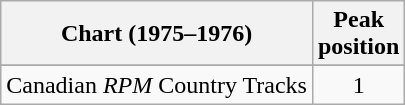<table class="wikitable">
<tr>
<th align="left">Chart (1975–1976)</th>
<th align="center">Peak<br>position</th>
</tr>
<tr>
</tr>
<tr>
<td align="left">Canadian <em>RPM</em> Country Tracks</td>
<td align="center">1</td>
</tr>
</table>
